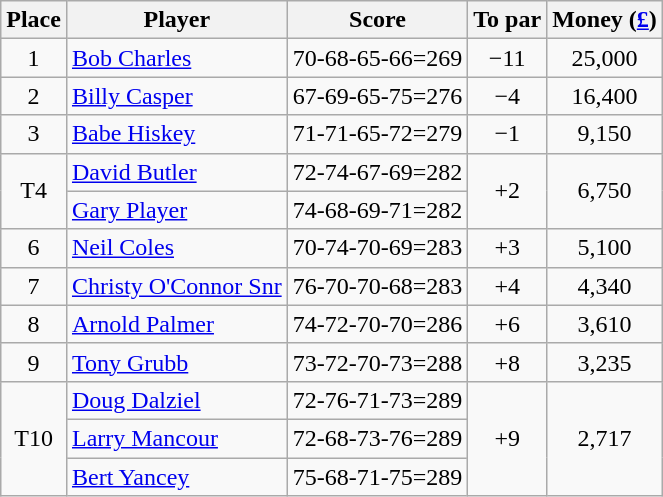<table class="wikitable">
<tr>
<th>Place</th>
<th>Player</th>
<th>Score</th>
<th>To par</th>
<th>Money (<a href='#'>£</a>)</th>
</tr>
<tr>
<td align=center>1</td>
<td> <a href='#'>Bob Charles</a></td>
<td>70-68-65-66=269</td>
<td align=center>−11</td>
<td align=center>25,000</td>
</tr>
<tr>
<td align=center>2</td>
<td> <a href='#'>Billy Casper</a></td>
<td>67-69-65-75=276</td>
<td align=center>−4</td>
<td align=center>16,400</td>
</tr>
<tr>
<td align=center>3</td>
<td> <a href='#'>Babe Hiskey</a></td>
<td>71-71-65-72=279</td>
<td align=center>−1</td>
<td align=center>9,150</td>
</tr>
<tr>
<td rowspan=2 align=center>T4</td>
<td> <a href='#'>David Butler</a></td>
<td>72-74-67-69=282</td>
<td rowspan=2 align=center>+2</td>
<td rowspan=2 align=center>6,750</td>
</tr>
<tr>
<td> <a href='#'>Gary Player</a></td>
<td>74-68-69-71=282</td>
</tr>
<tr>
<td align=center>6</td>
<td> <a href='#'>Neil Coles</a></td>
<td>70-74-70-69=283</td>
<td align=center>+3</td>
<td align=center>5,100</td>
</tr>
<tr>
<td align=center>7</td>
<td> <a href='#'>Christy O'Connor Snr</a></td>
<td>76-70-70-68=283</td>
<td align=center>+4</td>
<td align=center>4,340</td>
</tr>
<tr>
<td align=center>8</td>
<td> <a href='#'>Arnold Palmer</a></td>
<td>74-72-70-70=286</td>
<td align=center>+6</td>
<td align=center>3,610</td>
</tr>
<tr>
<td align=center>9</td>
<td> <a href='#'>Tony Grubb</a></td>
<td>73-72-70-73=288</td>
<td align=center>+8</td>
<td align=center>3,235</td>
</tr>
<tr>
<td rowspan=3 align=center>T10</td>
<td> <a href='#'>Doug Dalziel</a></td>
<td>72-76-71-73=289</td>
<td rowspan=3 align=center>+9</td>
<td rowspan=3 align=center>2,717</td>
</tr>
<tr>
<td> <a href='#'>Larry Mancour</a></td>
<td>72-68-73-76=289</td>
</tr>
<tr>
<td> <a href='#'>Bert Yancey</a></td>
<td>75-68-71-75=289</td>
</tr>
</table>
